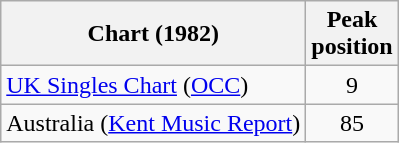<table class="wikitable">
<tr>
<th>Chart (1982)</th>
<th>Peak<br>position</th>
</tr>
<tr>
<td><a href='#'>UK Singles Chart</a> (<a href='#'>OCC</a>)</td>
<td style="text-align:center;">9</td>
</tr>
<tr>
<td>Australia (<a href='#'>Kent Music Report</a>)</td>
<td style="text-align:center;">85</td>
</tr>
</table>
